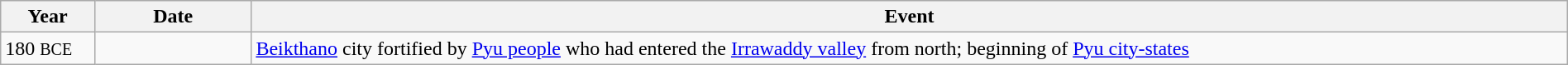<table class="wikitable" width="100%">
<tr>
<th style="width:6%">Year</th>
<th style="width:10%">Date</th>
<th>Event</th>
</tr>
<tr>
<td>180 <small>BCE</small></td>
<td></td>
<td><a href='#'>Beikthano</a> city fortified by <a href='#'>Pyu people</a> who had entered the <a href='#'>Irrawaddy valley</a> from north; beginning of <a href='#'>Pyu city-states</a></td>
</tr>
</table>
